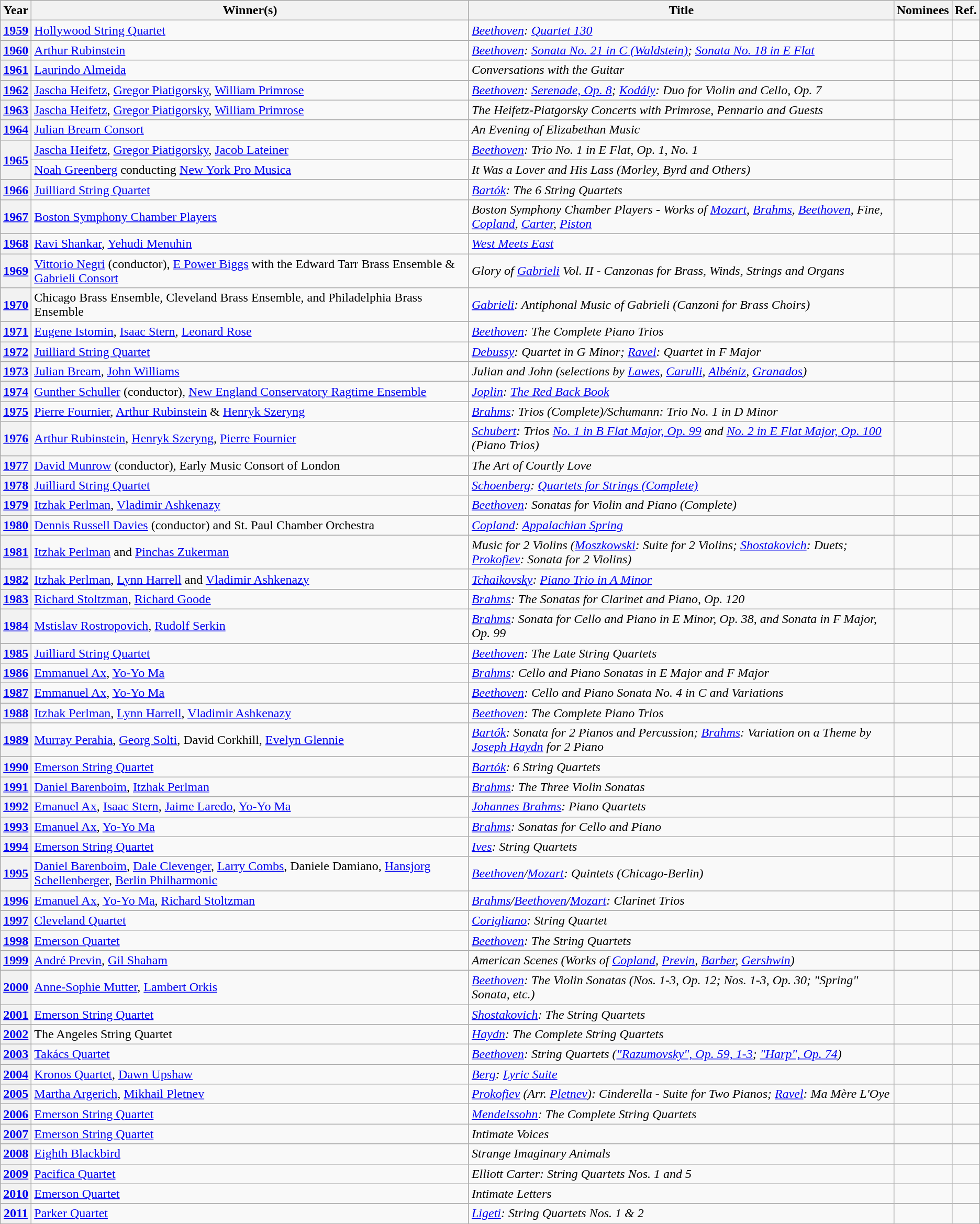<table class="wikitable sortable">
<tr>
<th scope="col">Year</th>
<th scope="col">Winner(s)</th>
<th scope="col">Title</th>
<th scope="col" class="unsortable">Nominees</th>
<th scope="col" class="unsortable">Ref.</th>
</tr>
<tr>
<th scope="row" align="center"><a href='#'>1959</a></th>
<td><a href='#'>Hollywood String Quartet</a></td>
<td><em><a href='#'>Beethoven</a>: <a href='#'>Quartet 130</a></em></td>
<td></td>
<td align="center"></td>
</tr>
<tr>
<th scope="row" align="center"><a href='#'>1960</a></th>
<td><a href='#'>Arthur Rubinstein</a></td>
<td><em><a href='#'>Beethoven</a>: <a href='#'>Sonata No. 21 in C (Waldstein)</a>; <a href='#'>Sonata No. 18 in E Flat</a></em></td>
<td></td>
<td align="center"></td>
</tr>
<tr>
<th scope="row" align="center"><a href='#'>1961</a></th>
<td><a href='#'>Laurindo Almeida</a></td>
<td><em>Conversations with the Guitar</em></td>
<td></td>
<td align="center"></td>
</tr>
<tr>
<th scope="row" align="center"><a href='#'>1962</a></th>
<td><a href='#'>Jascha Heifetz</a>, <a href='#'>Gregor Piatigorsky</a>, <a href='#'>William Primrose</a></td>
<td><em><a href='#'>Beethoven</a>: <a href='#'>Serenade, Op. 8</a>; <a href='#'>Kodály</a>: Duo for Violin and Cello, Op. 7</em></td>
<td></td>
<td align="center"></td>
</tr>
<tr>
<th scope="row" align="center"><a href='#'>1963</a></th>
<td><a href='#'>Jascha Heifetz</a>, <a href='#'>Gregor Piatigorsky</a>, <a href='#'>William Primrose</a></td>
<td><em>The Heifetz-Piatgorsky Concerts with Primrose, Pennario and Guests</em></td>
<td></td>
<td align="center"></td>
</tr>
<tr>
<th scope="row" align="center"><a href='#'>1964</a></th>
<td><a href='#'>Julian Bream Consort</a></td>
<td><em>An Evening of Elizabethan Music</em></td>
<td></td>
<td align="center"></td>
</tr>
<tr>
<th scope="row" align="center" rowspan="2"><a href='#'>1965</a></th>
<td><a href='#'>Jascha Heifetz</a>, <a href='#'>Gregor Piatigorsky</a>, <a href='#'>Jacob Lateiner</a></td>
<td><em><a href='#'>Beethoven</a>: Trio No. 1 in E Flat, Op. 1, No. 1</em></td>
<td></td>
<td align="center" rowspan="2"></td>
</tr>
<tr>
<td><a href='#'>Noah Greenberg</a> conducting <a href='#'>New York Pro Musica</a></td>
<td><em>It Was a Lover and His Lass (Morley, Byrd and Others)</em></td>
<td></td>
</tr>
<tr>
<th scope="row" align="center"><a href='#'>1966</a></th>
<td><a href='#'>Juilliard String Quartet</a></td>
<td><em><a href='#'>Bartók</a>: The 6 String Quartets</em></td>
<td></td>
<td align="center"></td>
</tr>
<tr>
<th scope="row" align="center"><a href='#'>1967</a></th>
<td><a href='#'>Boston Symphony Chamber Players</a></td>
<td><em>Boston Symphony Chamber Players - Works of <a href='#'>Mozart</a>, <a href='#'>Brahms</a>, <a href='#'>Beethoven</a>, Fine, <a href='#'>Copland</a>, <a href='#'>Carter</a>, <a href='#'>Piston</a></em></td>
<td></td>
<td align="center"></td>
</tr>
<tr>
<th scope="row" align="center"><a href='#'>1968</a></th>
<td><a href='#'>Ravi Shankar</a>, <a href='#'>Yehudi Menuhin</a></td>
<td><em><a href='#'>West Meets East</a></em></td>
<td></td>
<td align="center"></td>
</tr>
<tr>
<th scope="row" align="center"><a href='#'>1969</a></th>
<td><a href='#'>Vittorio Negri</a> (conductor), <a href='#'>E Power Biggs</a> with the Edward Tarr Brass Ensemble & <a href='#'>Gabrieli Consort</a></td>
<td><em>Glory of <a href='#'>Gabrieli</a> Vol. II - Canzonas for Brass, Winds, Strings and Organs</em></td>
<td></td>
<td align="center"></td>
</tr>
<tr>
<th scope="row" align="center"><a href='#'>1970</a></th>
<td>Chicago Brass Ensemble, Cleveland Brass Ensemble, and Philadelphia Brass Ensemble</td>
<td><em><a href='#'>Gabrieli</a>: Antiphonal Music of Gabrieli (Canzoni for Brass Choirs)</em></td>
<td></td>
<td align="center"></td>
</tr>
<tr>
<th scope="row" align="center"><a href='#'>1971</a></th>
<td><a href='#'>Eugene Istomin</a>, <a href='#'>Isaac Stern</a>, <a href='#'>Leonard Rose</a></td>
<td><em><a href='#'>Beethoven</a>: The Complete Piano Trios</em></td>
<td></td>
<td align="center"></td>
</tr>
<tr>
<th scope="row" align="center"><a href='#'>1972</a></th>
<td><a href='#'>Juilliard String Quartet</a></td>
<td><em><a href='#'>Debussy</a>: Quartet in G Minor; <a href='#'>Ravel</a>: Quartet in F Major</em></td>
<td></td>
<td align="center"></td>
</tr>
<tr>
<th scope="row" align="center"><a href='#'>1973</a></th>
<td><a href='#'>Julian Bream</a>, <a href='#'>John Williams</a></td>
<td><em>Julian and John (selections by <a href='#'>Lawes</a>, <a href='#'>Carulli</a>, <a href='#'>Albéniz</a>, <a href='#'>Granados</a>)</em></td>
<td></td>
<td align="center"></td>
</tr>
<tr>
<th scope="row" align="center"><a href='#'>1974</a></th>
<td><a href='#'>Gunther Schuller</a> (conductor), <a href='#'>New England Conservatory Ragtime Ensemble</a></td>
<td><em><a href='#'>Joplin</a>: <a href='#'>The Red Back Book</a></em></td>
<td></td>
<td align="center"></td>
</tr>
<tr>
<th scope="row" align="center"><a href='#'>1975</a></th>
<td><a href='#'>Pierre Fournier</a>, <a href='#'>Arthur Rubinstein</a> & <a href='#'>Henryk Szeryng</a></td>
<td><em><a href='#'>Brahms</a>: Trios (Complete)/Schumann: Trio No. 1 in D Minor</em></td>
<td></td>
<td></td>
</tr>
<tr>
<th scope="row" align="center"><a href='#'>1976</a></th>
<td><a href='#'>Arthur Rubinstein</a>, <a href='#'>Henryk Szeryng</a>, <a href='#'>Pierre Fournier</a></td>
<td><em><a href='#'>Schubert</a>: Trios <a href='#'>No. 1 in B Flat Major, Op. 99</a> and <a href='#'>No. 2 in E Flat Major, Op. 100</a> (Piano Trios)</em></td>
<td></td>
<td align="center"></td>
</tr>
<tr>
<th scope="row" align="center"><a href='#'>1977</a></th>
<td><a href='#'>David Munrow</a> (conductor), Early Music Consort of London</td>
<td><em>The Art of Courtly Love</em></td>
<td></td>
<td align="center"></td>
</tr>
<tr>
<th scope="row" align="center"><a href='#'>1978</a></th>
<td><a href='#'>Juilliard String Quartet</a></td>
<td><em><a href='#'>Schoenberg</a>: <a href='#'>Quartets for Strings (Complete)</a></em></td>
<td></td>
<td align="center"></td>
</tr>
<tr>
<th scope="row" align="center"><a href='#'>1979</a></th>
<td><a href='#'>Itzhak Perlman</a>, <a href='#'>Vladimir Ashkenazy</a></td>
<td><em><a href='#'>Beethoven</a>: Sonatas for Violin and Piano (Complete)</em></td>
<td></td>
<td align="center"></td>
</tr>
<tr>
<th scope="row" align="center"><a href='#'>1980</a></th>
<td><a href='#'>Dennis Russell Davies</a> (conductor) and St. Paul Chamber Orchestra</td>
<td><em><a href='#'>Copland</a>: <a href='#'>Appalachian Spring</a></em></td>
<td></td>
<td align="center"></td>
</tr>
<tr>
<th scope="row" align="center"><a href='#'>1981</a></th>
<td><a href='#'>Itzhak Perlman</a> and <a href='#'>Pinchas Zukerman</a></td>
<td><em>Music for 2 Violins (<a href='#'>Moszkowski</a>: Suite for 2 Violins; <a href='#'>Shostakovich</a>: Duets; <a href='#'>Prokofiev</a>: Sonata for 2 Violins)</em></td>
<td></td>
<td align="center"></td>
</tr>
<tr>
<th scope="row" align="center"><a href='#'>1982</a></th>
<td><a href='#'>Itzhak Perlman</a>, <a href='#'>Lynn Harrell</a> and <a href='#'>Vladimir Ashkenazy</a></td>
<td><em><a href='#'>Tchaikovsky</a>: <a href='#'>Piano Trio in A Minor</a></em></td>
<td></td>
<td align="center"></td>
</tr>
<tr>
<th scope="row" align="center"><a href='#'>1983</a></th>
<td><a href='#'>Richard Stoltzman</a>, <a href='#'>Richard Goode</a></td>
<td><em><a href='#'>Brahms</a>: The Sonatas for Clarinet and Piano, Op. 120</em></td>
<td></td>
<td align="center"></td>
</tr>
<tr>
<th scope="row" align="center"><a href='#'>1984</a></th>
<td><a href='#'>Mstislav Rostropovich</a>, <a href='#'>Rudolf Serkin</a></td>
<td><em><a href='#'>Brahms</a>: Sonata for Cello and Piano in E Minor, Op. 38, and Sonata in F Major, Op. 99</em></td>
<td></td>
<td align="center"></td>
</tr>
<tr>
<th scope="row" align="center"><a href='#'>1985</a></th>
<td><a href='#'>Juilliard String Quartet</a></td>
<td><em><a href='#'>Beethoven</a>: The Late String Quartets</em></td>
<td></td>
<td align="center"></td>
</tr>
<tr>
<th scope="row" align="center"><a href='#'>1986</a></th>
<td><a href='#'>Emmanuel Ax</a>, <a href='#'>Yo-Yo Ma</a></td>
<td><em><a href='#'>Brahms</a>: Cello and Piano Sonatas in E Major and F Major</em></td>
<td></td>
<td align="center"></td>
</tr>
<tr>
<th scope="row" align="center"><a href='#'>1987</a></th>
<td><a href='#'>Emmanuel Ax</a>, <a href='#'>Yo-Yo Ma</a></td>
<td><em><a href='#'>Beethoven</a>: Cello and Piano Sonata No. 4 in C and Variations</em></td>
<td></td>
<td align="center"></td>
</tr>
<tr>
<th scope="row" align="center"><a href='#'>1988</a></th>
<td><a href='#'>Itzhak Perlman</a>, <a href='#'>Lynn Harrell</a>, <a href='#'>Vladimir Ashkenazy</a></td>
<td><em><a href='#'>Beethoven</a>: The Complete Piano Trios</em></td>
<td></td>
<td align="center"></td>
</tr>
<tr>
<th scope="row" align="center"><a href='#'>1989</a></th>
<td><a href='#'>Murray Perahia</a>, <a href='#'>Georg Solti</a>, David Corkhill, <a href='#'>Evelyn Glennie</a></td>
<td><em><a href='#'>Bartók</a>: Sonata for 2 Pianos and Percussion; <a href='#'>Brahms</a>: Variation on a Theme by <a href='#'>Joseph Haydn</a> for 2 Piano</em></td>
<td></td>
<td align="center"></td>
</tr>
<tr>
<th scope="row" align="center"><a href='#'>1990</a></th>
<td><a href='#'>Emerson String Quartet</a></td>
<td><em><a href='#'>Bartók</a>: 6 String Quartets</em></td>
<td></td>
<td align="center"></td>
</tr>
<tr>
<th scope="row" align="center"><a href='#'>1991</a></th>
<td><a href='#'>Daniel Barenboim</a>, <a href='#'>Itzhak Perlman</a></td>
<td><em><a href='#'>Brahms</a>: The Three Violin Sonatas</em></td>
<td></td>
<td align="center"></td>
</tr>
<tr>
<th scope="row" align="center"><a href='#'>1992</a></th>
<td><a href='#'>Emanuel Ax</a>, <a href='#'>Isaac Stern</a>, <a href='#'>Jaime Laredo</a>, <a href='#'>Yo-Yo Ma</a></td>
<td><em><a href='#'>Johannes Brahms</a>: Piano Quartets</em></td>
<td></td>
<td align="center"></td>
</tr>
<tr>
<th scope="row" align="center"><a href='#'>1993</a></th>
<td><a href='#'>Emanuel Ax</a>, <a href='#'>Yo-Yo Ma</a></td>
<td><em><a href='#'>Brahms</a>: Sonatas for Cello and Piano</em></td>
<td></td>
<td align="center"></td>
</tr>
<tr>
<th scope="row" align="center"><a href='#'>1994</a></th>
<td><a href='#'>Emerson String Quartet</a></td>
<td><em><a href='#'>Ives</a>: String Quartets</em></td>
<td></td>
<td align="center"></td>
</tr>
<tr>
<th scope="row" align="center"><a href='#'>1995</a></th>
<td><a href='#'>Daniel Barenboim</a>, <a href='#'>Dale Clevenger</a>, <a href='#'>Larry Combs</a>, Daniele Damiano, <a href='#'>Hansjorg Schellenberger</a>, <a href='#'>Berlin Philharmonic</a></td>
<td><em><a href='#'>Beethoven</a>/<a href='#'>Mozart</a>: Quintets (Chicago-Berlin)</em></td>
<td></td>
<td align="center"></td>
</tr>
<tr>
<th scope="row" align="center"><a href='#'>1996</a></th>
<td><a href='#'>Emanuel Ax</a>, <a href='#'>Yo-Yo Ma</a>, <a href='#'>Richard Stoltzman</a></td>
<td><em><a href='#'>Brahms</a>/<a href='#'>Beethoven</a>/<a href='#'>Mozart</a>: Clarinet Trios</em></td>
<td></td>
<td align="center"></td>
</tr>
<tr>
<th scope="row" align="center"><a href='#'>1997</a></th>
<td><a href='#'>Cleveland Quartet</a></td>
<td><em><a href='#'>Corigliano</a>: String Quartet</em></td>
<td></td>
<td align="center"></td>
</tr>
<tr>
<th scope="row" align="center"><a href='#'>1998</a></th>
<td><a href='#'>Emerson Quartet</a></td>
<td><em><a href='#'>Beethoven</a>: The String Quartets</em></td>
<td></td>
<td align="center"></td>
</tr>
<tr>
<th scope="row" align="center"><a href='#'>1999</a></th>
<td><a href='#'>André Previn</a>, <a href='#'>Gil Shaham</a></td>
<td><em>American Scenes (Works of <a href='#'>Copland</a>, <a href='#'>Previn</a>, <a href='#'>Barber</a>, <a href='#'>Gershwin</a>)</em></td>
<td></td>
<td align="center"></td>
</tr>
<tr>
<th scope="row" align="center"><a href='#'>2000</a></th>
<td><a href='#'>Anne-Sophie Mutter</a>, <a href='#'>Lambert Orkis</a></td>
<td><em><a href='#'>Beethoven</a>: The Violin Sonatas (Nos. 1-3, Op. 12; Nos. 1-3, Op. 30; "Spring" Sonata, etc.)</em></td>
<td></td>
<td align="center"></td>
</tr>
<tr>
<th scope="row" align="center"><a href='#'>2001</a></th>
<td><a href='#'>Emerson String Quartet</a></td>
<td><em><a href='#'>Shostakovich</a>: The String Quartets</em></td>
<td></td>
<td align="center"></td>
</tr>
<tr>
<th scope="row" align="center"><a href='#'>2002</a></th>
<td>The Angeles String Quartet</td>
<td><em><a href='#'>Haydn</a>: The Complete String Quartets</em></td>
<td></td>
<td align="center"></td>
</tr>
<tr>
<th scope="row" align="center"><a href='#'>2003</a></th>
<td><a href='#'>Takács Quartet</a></td>
<td><em><a href='#'>Beethoven</a>: String Quartets (<a href='#'>"Razumovsky", Op. 59, 1-3</a>; <a href='#'>"Harp", Op. 74</a>)</em></td>
<td></td>
<td align="center"></td>
</tr>
<tr>
<th scope="row" align="center"><a href='#'>2004</a></th>
<td><a href='#'>Kronos Quartet</a>, <a href='#'>Dawn Upshaw</a></td>
<td><em><a href='#'>Berg</a>: <a href='#'>Lyric Suite</a></em></td>
<td></td>
<td align="center"></td>
</tr>
<tr>
<th scope="row" align="center"><a href='#'>2005</a></th>
<td><a href='#'>Martha Argerich</a>, <a href='#'>Mikhail Pletnev</a></td>
<td><em><a href='#'>Prokofiev</a> (Arr. <a href='#'>Pletnev</a>): Cinderella - Suite for Two Pianos; <a href='#'>Ravel</a>: Ma Mère L'Oye</em></td>
<td></td>
<td align="center"></td>
</tr>
<tr>
<th scope="row" align="center"><a href='#'>2006</a></th>
<td><a href='#'>Emerson String Quartet</a></td>
<td><em><a href='#'>Mendelssohn</a>: The Complete String Quartets</em></td>
<td></td>
<td align="center"></td>
</tr>
<tr>
<th scope="row" align="center"><a href='#'>2007</a></th>
<td><a href='#'>Emerson String Quartet</a></td>
<td><em>Intimate Voices</em></td>
<td></td>
<td align="center"></td>
</tr>
<tr>
<th scope="row" align="center"><a href='#'>2008</a></th>
<td><a href='#'>Eighth Blackbird</a></td>
<td><em>Strange Imaginary Animals</em></td>
<td></td>
<td align="center"></td>
</tr>
<tr>
<th scope="row" align="center"><a href='#'>2009</a></th>
<td><a href='#'>Pacifica Quartet</a></td>
<td><em>Elliott Carter: String Quartets Nos. 1 and 5</em></td>
<td></td>
<td align="center"></td>
</tr>
<tr>
<th scope="row" align="center"><a href='#'>2010</a></th>
<td><a href='#'>Emerson Quartet</a></td>
<td><em>Intimate Letters</em></td>
<td></td>
<td align="center"></td>
</tr>
<tr>
<th scope="row" align="center"><a href='#'>2011</a></th>
<td><a href='#'>Parker Quartet</a></td>
<td><em><a href='#'>Ligeti</a>: String Quartets Nos. 1 & 2</em></td>
<td></td>
<td align="center"></td>
</tr>
</table>
